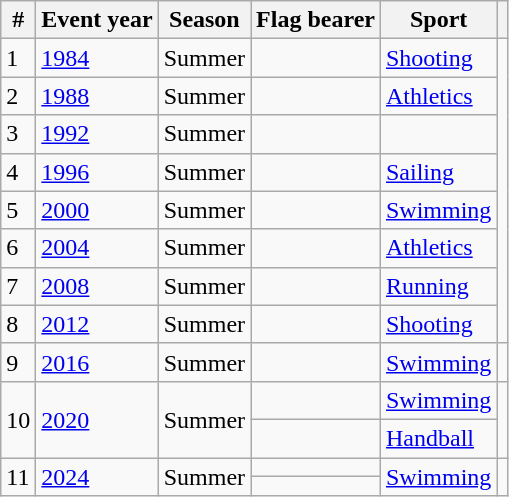<table class="wikitable sortable">
<tr>
<th>#</th>
<th>Event year</th>
<th>Season</th>
<th>Flag bearer</th>
<th>Sport</th>
<th></th>
</tr>
<tr>
<td>1</td>
<td><a href='#'>1984</a></td>
<td>Summer</td>
<td></td>
<td><a href='#'>Shooting</a></td>
<td rowspan=8></td>
</tr>
<tr>
<td>2</td>
<td><a href='#'>1988</a></td>
<td>Summer</td>
<td></td>
<td><a href='#'>Athletics</a></td>
</tr>
<tr>
<td>3</td>
<td><a href='#'>1992</a></td>
<td>Summer</td>
<td></td>
<td></td>
</tr>
<tr>
<td>4</td>
<td><a href='#'>1996</a></td>
<td>Summer</td>
<td></td>
<td><a href='#'>Sailing</a></td>
</tr>
<tr>
<td>5</td>
<td><a href='#'>2000</a></td>
<td>Summer</td>
<td></td>
<td><a href='#'>Swimming</a></td>
</tr>
<tr>
<td>6</td>
<td><a href='#'>2004</a></td>
<td>Summer</td>
<td></td>
<td><a href='#'>Athletics</a></td>
</tr>
<tr>
<td>7</td>
<td><a href='#'>2008</a></td>
<td>Summer</td>
<td></td>
<td><a href='#'>Running</a></td>
</tr>
<tr>
<td>8</td>
<td><a href='#'>2012</a></td>
<td>Summer</td>
<td></td>
<td><a href='#'>Shooting</a></td>
</tr>
<tr>
<td>9</td>
<td><a href='#'>2016</a></td>
<td>Summer</td>
<td></td>
<td><a href='#'>Swimming</a></td>
<td></td>
</tr>
<tr>
<td rowspan=2>10</td>
<td rowspan=2><a href='#'>2020</a></td>
<td rowspan=2>Summer</td>
<td></td>
<td><a href='#'>Swimming</a></td>
<td rowspan=2></td>
</tr>
<tr>
<td></td>
<td><a href='#'>Handball</a></td>
</tr>
<tr>
<td rowspan=2>11</td>
<td rowspan=2><a href='#'>2024</a></td>
<td rowspan=2>Summer</td>
<td></td>
<td rowspan=2><a href='#'>Swimming</a></td>
<td rowspan=2></td>
</tr>
<tr>
<td></td>
</tr>
</table>
